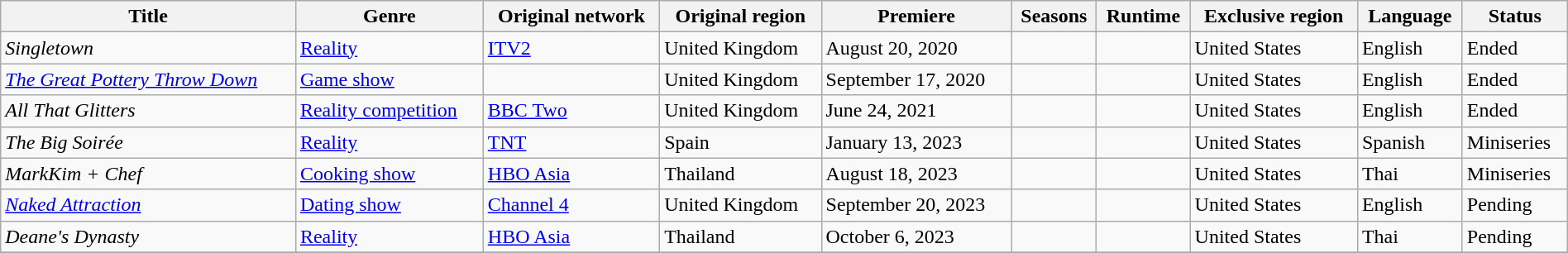<table class="wikitable sortable" style="width:100%;">
<tr>
<th>Title</th>
<th>Genre</th>
<th>Original network</th>
<th>Original region</th>
<th>Premiere</th>
<th>Seasons</th>
<th>Runtime</th>
<th>Exclusive region</th>
<th>Language</th>
<th>Status</th>
</tr>
<tr>
<td><em>Singletown</em></td>
<td><a href='#'>Reality</a></td>
<td><a href='#'>ITV2</a></td>
<td>United Kingdom</td>
<td>August 20, 2020</td>
<td></td>
<td></td>
<td>United States</td>
<td>English</td>
<td>Ended</td>
</tr>
<tr>
<td><em><a href='#'>The Great Pottery Throw Down</a></em></td>
<td><a href='#'>Game show</a></td>
<td></td>
<td>United Kingdom</td>
<td>September 17, 2020</td>
<td></td>
<td></td>
<td>United States</td>
<td>English</td>
<td>Ended</td>
</tr>
<tr>
<td><em>All That Glitters</em></td>
<td><a href='#'>Reality competition</a></td>
<td><a href='#'>BBC Two</a></td>
<td>United Kingdom</td>
<td>June 24, 2021</td>
<td></td>
<td></td>
<td>United States</td>
<td>English</td>
<td>Ended</td>
</tr>
<tr>
<td><em>The Big Soirée</em></td>
<td><a href='#'>Reality</a></td>
<td><a href='#'>TNT</a></td>
<td>Spain</td>
<td>January 13, 2023</td>
<td></td>
<td></td>
<td>United States</td>
<td>Spanish</td>
<td>Miniseries</td>
</tr>
<tr>
<td><em>MarkKim + Chef</em></td>
<td><a href='#'>Cooking show</a></td>
<td><a href='#'>HBO Asia</a></td>
<td>Thailand</td>
<td>August 18, 2023</td>
<td></td>
<td></td>
<td>United States</td>
<td>Thai</td>
<td>Miniseries</td>
</tr>
<tr>
<td><em><a href='#'>Naked Attraction</a></em></td>
<td><a href='#'>Dating show</a></td>
<td><a href='#'>Channel 4</a></td>
<td>United Kingdom</td>
<td>September 20, 2023</td>
<td></td>
<td></td>
<td>United States</td>
<td>English</td>
<td>Pending</td>
</tr>
<tr>
<td><em>Deane's Dynasty</em></td>
<td><a href='#'>Reality</a></td>
<td><a href='#'>HBO Asia</a></td>
<td>Thailand</td>
<td>October 6, 2023</td>
<td></td>
<td></td>
<td>United States</td>
<td>Thai</td>
<td>Pending</td>
</tr>
<tr>
</tr>
</table>
